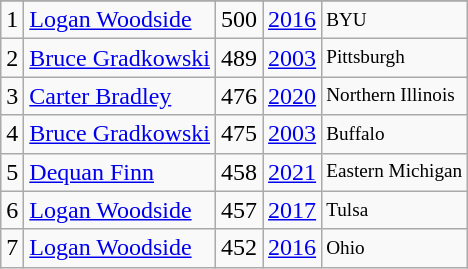<table class="wikitable">
<tr>
</tr>
<tr>
<td>1</td>
<td><a href='#'>Logan Woodside</a></td>
<td><abbr>500</abbr></td>
<td><a href='#'>2016</a></td>
<td style="font-size:80%;">BYU</td>
</tr>
<tr>
<td>2</td>
<td><a href='#'>Bruce Gradkowski</a></td>
<td><abbr>489</abbr></td>
<td><a href='#'>2003</a></td>
<td style="font-size:80%;">Pittsburgh</td>
</tr>
<tr>
<td>3</td>
<td><a href='#'>Carter Bradley</a></td>
<td><abbr>476</abbr></td>
<td><a href='#'>2020</a></td>
<td style="font-size:80%;">Northern Illinois</td>
</tr>
<tr>
<td>4</td>
<td><a href='#'>Bruce Gradkowski</a></td>
<td><abbr>475</abbr></td>
<td><a href='#'>2003</a></td>
<td style="font-size:80%;">Buffalo</td>
</tr>
<tr>
<td>5</td>
<td><a href='#'>Dequan Finn</a></td>
<td><abbr>458</abbr></td>
<td><a href='#'>2021</a></td>
<td style="font-size:80%;">Eastern Michigan</td>
</tr>
<tr>
<td>6</td>
<td><a href='#'>Logan Woodside</a></td>
<td><abbr>457</abbr></td>
<td><a href='#'>2017</a></td>
<td style="font-size:80%;">Tulsa</td>
</tr>
<tr>
<td>7</td>
<td><a href='#'>Logan Woodside</a></td>
<td><abbr>452</abbr></td>
<td><a href='#'>2016</a></td>
<td style="font-size:80%;">Ohio</td>
</tr>
</table>
